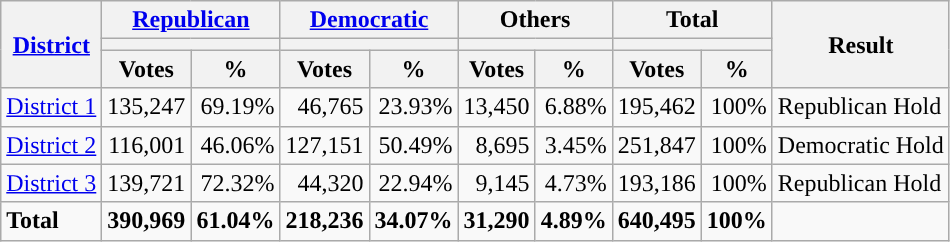<table class="wikitable plainrowheaders sortable" style="font-size:100%; text-align:right;">
<tr>
<th scope=col rowspan=3><a href='#'>District</a></th>
<th scope=col colspan=2><a href='#'>Republican</a></th>
<th scope=col colspan=2><a href='#'>Democratic</a></th>
<th scope=col colspan=2>Others</th>
<th scope=col colspan=2>Total</th>
<th scope=col rowspan=3>Result</th>
</tr>
<tr>
<th scope=col colspan=2 style="background:"></th>
<th scope=col colspan=2 style="background:"></th>
<th scope=col colspan=2></th>
<th scope=col colspan=2></th>
</tr>
<tr>
<th scope=col data-sort-type="number">Votes</th>
<th scope=col data-sort-type="number">%</th>
<th scope=col data-sort-type="number">Votes</th>
<th scope=col data-sort-type="number">%</th>
<th scope=col data-sort-type="number">Votes</th>
<th scope=col data-sort-type="number">%</th>
<th scope=col data-sort-type="number">Votes</th>
<th scope=col data-sort-type="number">%</th>
</tr>
<tr>
<td align=left><a href='#'>District 1</a></td>
<td>135,247</td>
<td>69.19%</td>
<td>46,765</td>
<td>23.93%</td>
<td>13,450</td>
<td>6.88%</td>
<td>195,462</td>
<td>100%</td>
<td align=left>Republican Hold</td>
</tr>
<tr>
<td align=left><a href='#'>District 2</a></td>
<td>116,001</td>
<td>46.06%</td>
<td>127,151</td>
<td>50.49%</td>
<td>8,695</td>
<td>3.45%</td>
<td>251,847</td>
<td>100%</td>
<td align=left>Democratic Hold</td>
</tr>
<tr>
<td align=left><a href='#'>District 3</a></td>
<td>139,721</td>
<td>72.32%</td>
<td>44,320</td>
<td>22.94%</td>
<td>9,145</td>
<td>4.73%</td>
<td>193,186</td>
<td>100%</td>
<td align=left>Republican Hold</td>
</tr>
<tr class="sortbottom" style="font-weight:bold">
<td align=left>Total</td>
<td>390,969</td>
<td>61.04%</td>
<td>218,236</td>
<td>34.07%</td>
<td>31,290</td>
<td>4.89%</td>
<td>640,495</td>
<td>100%</td>
<td></td>
</tr>
</table>
